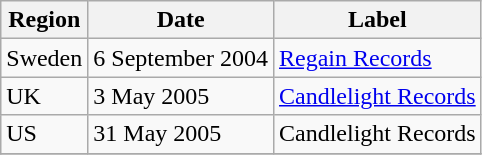<table class="wikitable plainrowheaders">
<tr>
<th scope="col">Region</th>
<th scope="col">Date</th>
<th scope="col">Label</th>
</tr>
<tr>
<td>Sweden</td>
<td>6 September 2004</td>
<td><a href='#'>Regain Records</a></td>
</tr>
<tr>
<td>UK</td>
<td>3 May 2005</td>
<td><a href='#'>Candlelight Records</a></td>
</tr>
<tr>
<td>US</td>
<td>31 May 2005</td>
<td>Candlelight Records</td>
</tr>
<tr>
</tr>
</table>
